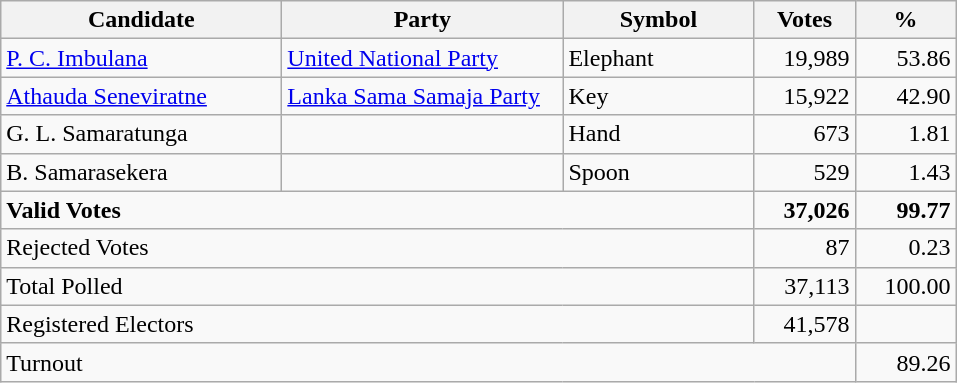<table class="wikitable" border="1" style="text-align:right;">
<tr>
<th align=left width="180">Candidate</th>
<th align=left width="180">Party</th>
<th align=left width="120">Symbol</th>
<th align=left width="60">Votes</th>
<th align=left width="60">%</th>
</tr>
<tr>
<td align=left><a href='#'>P. C. Imbulana</a></td>
<td align=left><a href='#'>United National Party</a></td>
<td align=left>Elephant</td>
<td align=right>19,989</td>
<td align=right>53.86</td>
</tr>
<tr>
<td align=left><a href='#'>Athauda Seneviratne</a></td>
<td align=left><a href='#'>Lanka Sama Samaja Party</a></td>
<td align=left>Key</td>
<td align=right>15,922</td>
<td align=right>42.90</td>
</tr>
<tr>
<td align=left>G. L. Samaratunga</td>
<td></td>
<td align=left>Hand</td>
<td align=right>673</td>
<td align=right>1.81</td>
</tr>
<tr>
<td align=left>B. Samarasekera</td>
<td></td>
<td align=left>Spoon</td>
<td align=right>529</td>
<td align=right>1.43</td>
</tr>
<tr>
<td align=left colspan=3><strong>Valid Votes</strong></td>
<td align=right><strong>37,026</strong></td>
<td align=right><strong>99.77</strong></td>
</tr>
<tr>
<td align=left colspan=3>Rejected Votes</td>
<td align=right>87</td>
<td align=right>0.23</td>
</tr>
<tr>
<td align=left colspan=3>Total Polled</td>
<td align=right>37,113</td>
<td align=right>100.00</td>
</tr>
<tr>
<td align=left colspan=3>Registered Electors</td>
<td align=right>41,578</td>
<td></td>
</tr>
<tr>
<td align=left colspan=4>Turnout</td>
<td align=right>89.26</td>
</tr>
</table>
